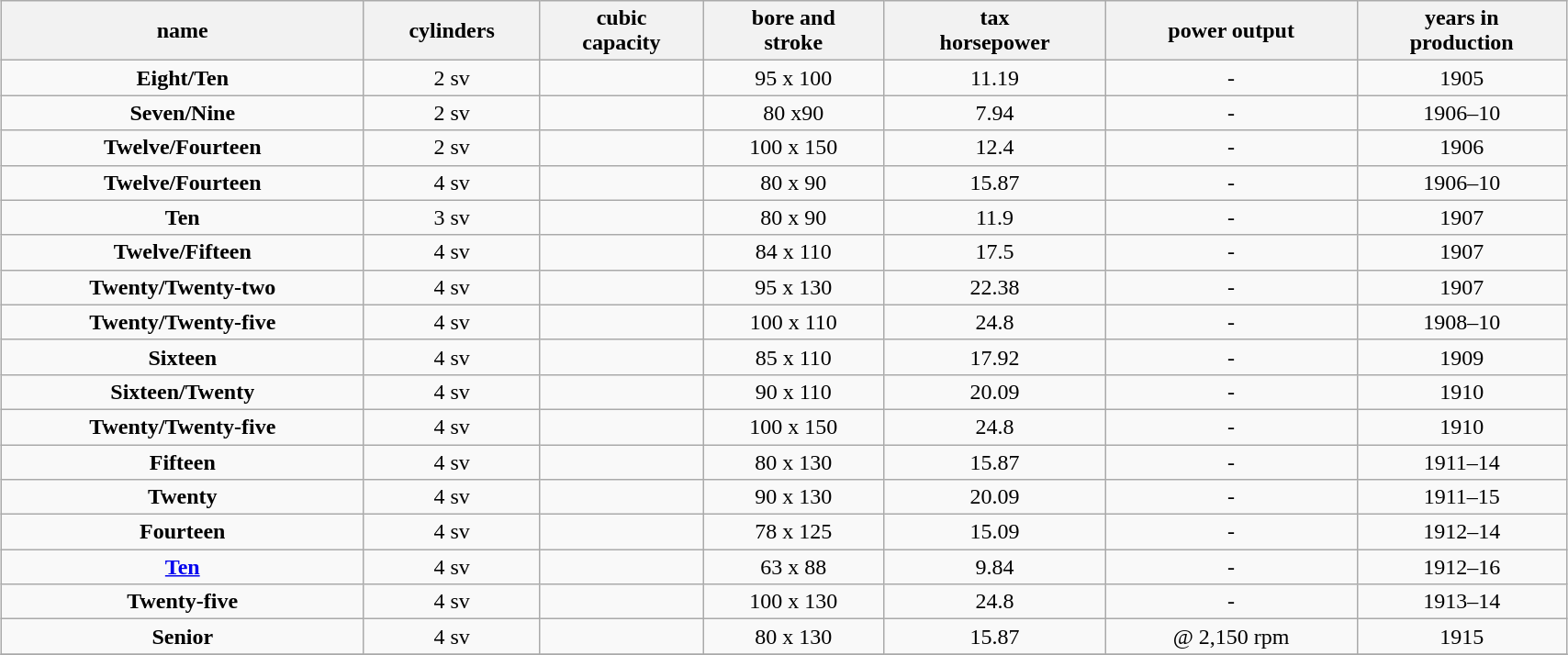<table class="wikitable" style="margin:1em auto; text-align:center; width:90%">
<tr ---->
<th>name</th>
<th>cylinders</th>
<th>cubic<br>capacity</th>
<th>bore and<br>stroke</th>
<th>tax<br>horsepower</th>
<th>power output</th>
<th>years in<br>production</th>
</tr>
<tr>
<td><strong>Eight/Ten</strong></td>
<td>2 sv</td>
<td></td>
<td>95 x 100</td>
<td>11.19</td>
<td>-</td>
<td>1905</td>
</tr>
<tr>
<td><strong>Seven/Nine</strong></td>
<td>2 sv</td>
<td></td>
<td>80 x90</td>
<td>7.94</td>
<td>-</td>
<td>1906–10</td>
</tr>
<tr>
<td><strong>Twelve/Fourteen</strong></td>
<td>2 sv</td>
<td></td>
<td>100 x 150</td>
<td>12.4</td>
<td>-</td>
<td>1906</td>
</tr>
<tr>
<td><strong>Twelve/Fourteen</strong></td>
<td>4 sv</td>
<td></td>
<td>80 x 90</td>
<td>15.87</td>
<td>-</td>
<td>1906–10</td>
</tr>
<tr>
<td><strong>Ten</strong></td>
<td>3 sv</td>
<td></td>
<td>80 x 90</td>
<td>11.9</td>
<td>-</td>
<td>1907</td>
</tr>
<tr>
<td><strong>Twelve/Fifteen</strong></td>
<td>4 sv</td>
<td></td>
<td>84 x 110</td>
<td>17.5</td>
<td>-</td>
<td>1907</td>
</tr>
<tr>
<td><strong>Twenty/Twenty-two</strong></td>
<td>4 sv</td>
<td></td>
<td>95 x 130</td>
<td>22.38</td>
<td>-</td>
<td>1907</td>
</tr>
<tr>
<td><strong>Twenty/Twenty-five</strong></td>
<td>4 sv</td>
<td></td>
<td>100 x 110</td>
<td>24.8</td>
<td>-</td>
<td>1908–10</td>
</tr>
<tr>
<td><strong>Sixteen</strong></td>
<td>4 sv</td>
<td></td>
<td>85 x 110</td>
<td>17.92</td>
<td>-</td>
<td>1909</td>
</tr>
<tr>
<td><strong>Sixteen/Twenty</strong></td>
<td>4 sv</td>
<td></td>
<td>90 x 110</td>
<td>20.09</td>
<td>-</td>
<td>1910</td>
</tr>
<tr>
<td><strong>Twenty/Twenty-five</strong></td>
<td>4 sv</td>
<td></td>
<td>100 x 150</td>
<td>24.8</td>
<td>-</td>
<td>1910</td>
</tr>
<tr>
<td><strong>Fifteen</strong></td>
<td>4 sv</td>
<td></td>
<td>80 x 130</td>
<td>15.87</td>
<td>-</td>
<td>1911–14</td>
</tr>
<tr>
<td><strong>Twenty</strong></td>
<td>4 sv</td>
<td></td>
<td>90 x 130</td>
<td>20.09</td>
<td>-</td>
<td>1911–15</td>
</tr>
<tr>
<td><strong>Fourteen</strong></td>
<td>4 sv</td>
<td></td>
<td>78 x 125</td>
<td>15.09</td>
<td>-</td>
<td>1912–14</td>
</tr>
<tr>
<td><strong><a href='#'>Ten</a></strong></td>
<td>4 sv</td>
<td></td>
<td>63 x 88</td>
<td>9.84</td>
<td>-</td>
<td>1912–16</td>
</tr>
<tr>
<td><strong>Twenty-five</strong></td>
<td>4 sv</td>
<td></td>
<td>100 x 130</td>
<td>24.8</td>
<td>-</td>
<td>1913–14</td>
</tr>
<tr>
<td><strong>Senior</strong></td>
<td>4 sv</td>
<td></td>
<td>80 x 130</td>
<td>15.87</td>
<td> @ 2,150 rpm</td>
<td>1915</td>
</tr>
<tr>
</tr>
</table>
